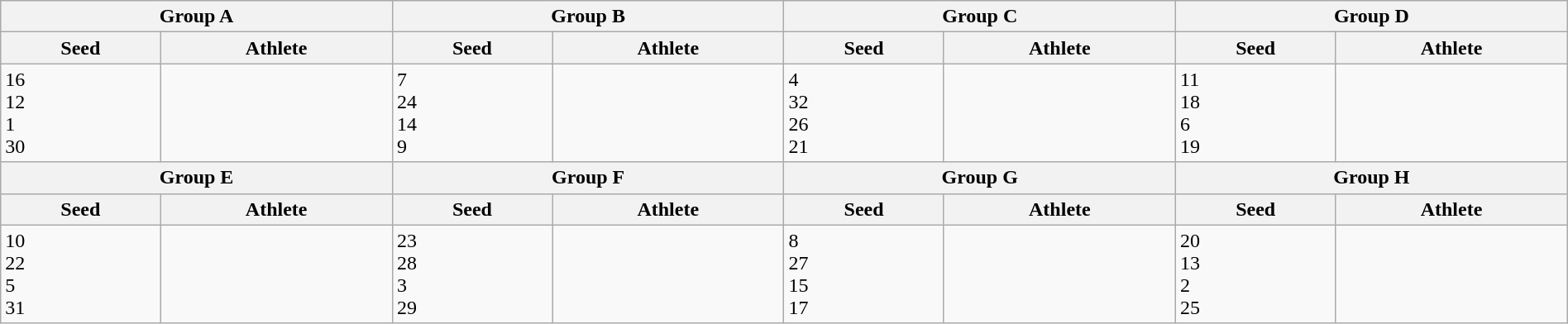<table class="wikitable" width="100%">
<tr>
<th colspan="2" width="25%">Group A</th>
<th colspan="2" width="25%">Group B</th>
<th colspan="2" width="25%">Group C</th>
<th colspan="2" width="25%">Group D</th>
</tr>
<tr>
<th>Seed</th>
<th>Athlete</th>
<th>Seed</th>
<th>Athlete</th>
<th>Seed</th>
<th>Athlete</th>
<th>Seed</th>
<th>Athlete</th>
</tr>
<tr>
<td>16<br>12<br>1<br>30</td>
<td><br><br><br>
<br>
</td>
<td>7<br>24<br>14<br>9</td>
<td><br><br><br>
<br>
</td>
<td>4<br>32<br>26<br>21</td>
<td><br><br><br>
<br>
</td>
<td>11<br>18<br>6<br>19</td>
<td><br><br><br>
<br>
</td>
</tr>
<tr>
<th colspan="2">Group E</th>
<th colspan="2">Group F</th>
<th colspan="2">Group G</th>
<th colspan="2">Group H</th>
</tr>
<tr>
<th>Seed</th>
<th>Athlete</th>
<th>Seed</th>
<th>Athlete</th>
<th>Seed</th>
<th>Athlete</th>
<th>Seed</th>
<th>Athlete</th>
</tr>
<tr>
<td>10<br>22<br>5<br>31</td>
<td><br><br><br>
<br>
</td>
<td>23<br>28<br>3<br>29</td>
<td><br><br><br>
<br>
</td>
<td>8<br>27<br>15<br>17</td>
<td><br><br><br>
<br>
</td>
<td>20<br>13<br>2<br>25</td>
<td><br><br><br>
<br>
</td>
</tr>
</table>
